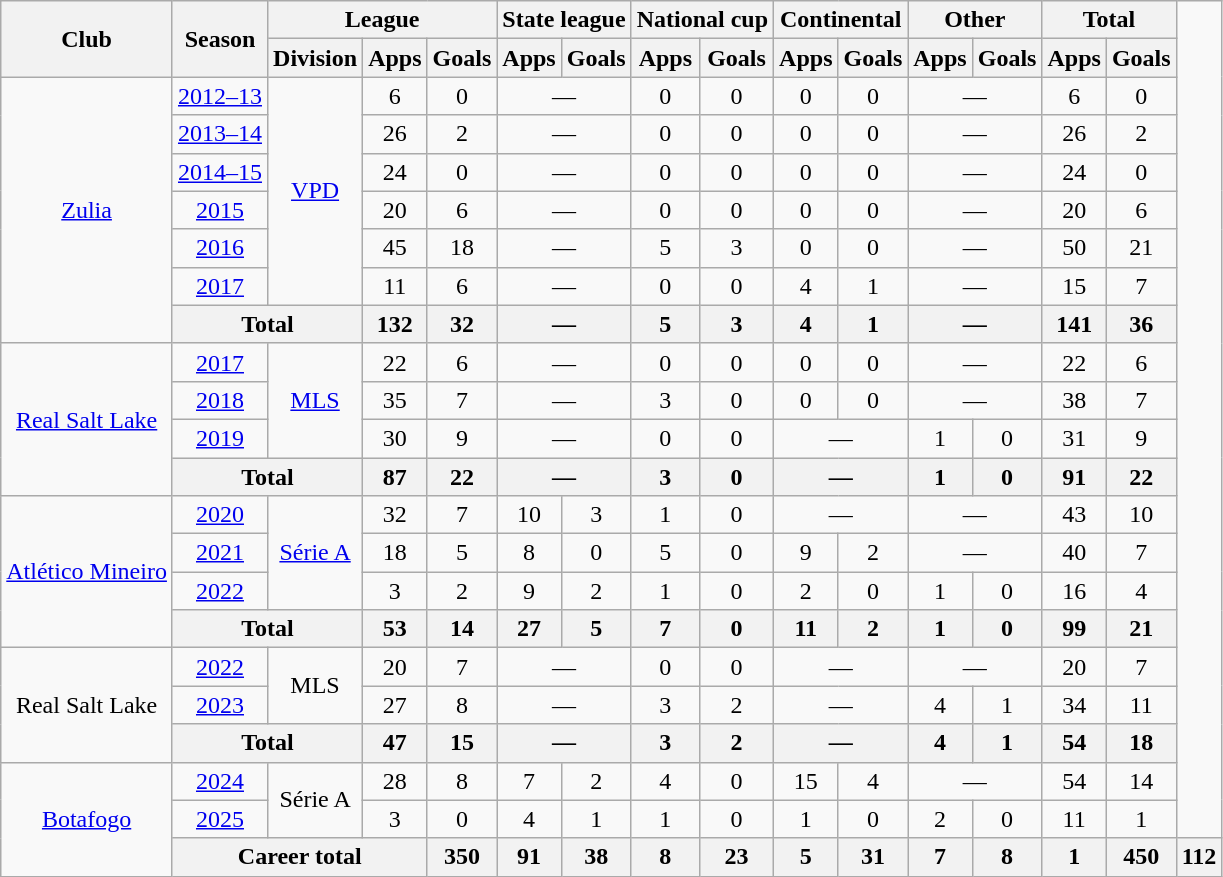<table class="wikitable" style="text-align:center">
<tr>
<th rowspan="2">Club</th>
<th rowspan="2">Season</th>
<th colspan="3">League</th>
<th colspan="2">State league</th>
<th colspan="2">National cup</th>
<th colspan="2">Continental</th>
<th colspan="2">Other</th>
<th colspan="2">Total</th>
</tr>
<tr>
<th>Division</th>
<th>Apps</th>
<th>Goals</th>
<th>Apps</th>
<th>Goals</th>
<th>Apps</th>
<th>Goals</th>
<th>Apps</th>
<th>Goals</th>
<th>Apps</th>
<th>Goals</th>
<th>Apps</th>
<th>Goals</th>
</tr>
<tr>
<td rowspan="7"><a href='#'>Zulia</a></td>
<td><a href='#'>2012–13</a></td>
<td rowspan="6"><a href='#'>VPD</a></td>
<td>6</td>
<td>0</td>
<td colspan="2">—</td>
<td>0</td>
<td>0</td>
<td>0</td>
<td>0</td>
<td colspan="2">—</td>
<td>6</td>
<td>0</td>
</tr>
<tr>
<td><a href='#'>2013–14</a></td>
<td>26</td>
<td>2</td>
<td colspan="2">—</td>
<td>0</td>
<td>0</td>
<td>0</td>
<td>0</td>
<td colspan="2">—</td>
<td>26</td>
<td>2</td>
</tr>
<tr>
<td><a href='#'>2014–15</a></td>
<td>24</td>
<td>0</td>
<td colspan="2">—</td>
<td>0</td>
<td>0</td>
<td>0</td>
<td>0</td>
<td colspan="2">—</td>
<td>24</td>
<td>0</td>
</tr>
<tr>
<td><a href='#'>2015</a></td>
<td>20</td>
<td>6</td>
<td colspan="2">—</td>
<td>0</td>
<td>0</td>
<td>0</td>
<td>0</td>
<td colspan="2">—</td>
<td>20</td>
<td>6</td>
</tr>
<tr>
<td><a href='#'>2016</a></td>
<td>45</td>
<td>18</td>
<td colspan="2">—</td>
<td>5</td>
<td>3</td>
<td>0</td>
<td>0</td>
<td colspan="2">—</td>
<td>50</td>
<td>21</td>
</tr>
<tr>
<td><a href='#'>2017</a></td>
<td>11</td>
<td>6</td>
<td colspan="2">—</td>
<td>0</td>
<td>0</td>
<td>4</td>
<td>1</td>
<td colspan="2">—</td>
<td>15</td>
<td>7</td>
</tr>
<tr>
<th colspan="2">Total</th>
<th>132</th>
<th>32</th>
<th colspan="2">—</th>
<th>5</th>
<th>3</th>
<th>4</th>
<th>1</th>
<th colspan="2">—</th>
<th>141</th>
<th>36</th>
</tr>
<tr>
<td rowspan="4"><a href='#'>Real Salt Lake</a></td>
<td><a href='#'>2017</a></td>
<td rowspan="3"><a href='#'>MLS</a></td>
<td>22</td>
<td>6</td>
<td colspan="2">—</td>
<td>0</td>
<td>0</td>
<td>0</td>
<td>0</td>
<td colspan="2">—</td>
<td>22</td>
<td>6</td>
</tr>
<tr>
<td><a href='#'>2018</a></td>
<td>35</td>
<td>7</td>
<td colspan="2">—</td>
<td>3</td>
<td>0</td>
<td>0</td>
<td>0</td>
<td colspan="2">—</td>
<td>38</td>
<td>7</td>
</tr>
<tr>
<td><a href='#'>2019</a></td>
<td>30</td>
<td>9</td>
<td colspan="2">—</td>
<td>0</td>
<td>0</td>
<td colspan="2">—</td>
<td>1</td>
<td>0</td>
<td>31</td>
<td>9</td>
</tr>
<tr>
<th colspan="2">Total</th>
<th>87</th>
<th>22</th>
<th colspan="2">—</th>
<th>3</th>
<th>0</th>
<th colspan="2">—</th>
<th>1</th>
<th>0</th>
<th>91</th>
<th>22</th>
</tr>
<tr>
<td rowspan="4"><a href='#'>Atlético Mineiro</a></td>
<td><a href='#'>2020</a></td>
<td rowspan="3"><a href='#'>Série A</a></td>
<td>32</td>
<td>7</td>
<td>10</td>
<td>3</td>
<td>1</td>
<td>0</td>
<td colspan="2">—</td>
<td colspan="2">—</td>
<td>43</td>
<td>10</td>
</tr>
<tr>
<td><a href='#'>2021</a></td>
<td>18</td>
<td>5</td>
<td>8</td>
<td>0</td>
<td>5</td>
<td>0</td>
<td>9</td>
<td>2</td>
<td colspan="2">—</td>
<td>40</td>
<td>7</td>
</tr>
<tr>
<td><a href='#'>2022</a></td>
<td>3</td>
<td>2</td>
<td>9</td>
<td>2</td>
<td>1</td>
<td>0</td>
<td>2</td>
<td>0</td>
<td>1</td>
<td>0</td>
<td>16</td>
<td>4</td>
</tr>
<tr>
<th colspan="2">Total</th>
<th>53</th>
<th>14</th>
<th>27</th>
<th>5</th>
<th>7</th>
<th>0</th>
<th>11</th>
<th>2</th>
<th>1</th>
<th>0</th>
<th>99</th>
<th>21</th>
</tr>
<tr>
<td rowspan="3">Real Salt Lake</td>
<td><a href='#'>2022</a></td>
<td rowspan="2">MLS</td>
<td>20</td>
<td>7</td>
<td colspan="2">—</td>
<td>0</td>
<td>0</td>
<td colspan="2">—</td>
<td colspan="2">—</td>
<td>20</td>
<td>7</td>
</tr>
<tr>
<td><a href='#'>2023</a></td>
<td>27</td>
<td>8</td>
<td colspan="2">—</td>
<td>3</td>
<td>2</td>
<td colspan="2">—</td>
<td>4</td>
<td>1</td>
<td>34</td>
<td>11</td>
</tr>
<tr>
<th colspan="2">Total</th>
<th>47</th>
<th>15</th>
<th colspan="2">—</th>
<th>3</th>
<th>2</th>
<th colspan="2">—</th>
<th>4</th>
<th>1</th>
<th>54</th>
<th>18</th>
</tr>
<tr>
<td rowspan="3"><a href='#'>Botafogo</a></td>
<td><a href='#'>2024</a></td>
<td rowspan="2">Série A</td>
<td>28</td>
<td>8</td>
<td>7</td>
<td>2</td>
<td>4</td>
<td>0</td>
<td>15</td>
<td>4</td>
<td colspan="2">—</td>
<td>54</td>
<td>14</td>
</tr>
<tr>
<td><a href='#'>2025</a></td>
<td>3</td>
<td>0</td>
<td>4</td>
<td>1</td>
<td>1</td>
<td>0</td>
<td>1</td>
<td>0</td>
<td>2</td>
<td>0</td>
<td>11</td>
<td>1</td>
</tr>
<tr>
<th colspan="3">Career total</th>
<th>350</th>
<th>91</th>
<th>38</th>
<th>8</th>
<th>23</th>
<th>5</th>
<th>31</th>
<th>7</th>
<th>8</th>
<th>1</th>
<th>450</th>
<th>112</th>
</tr>
</table>
